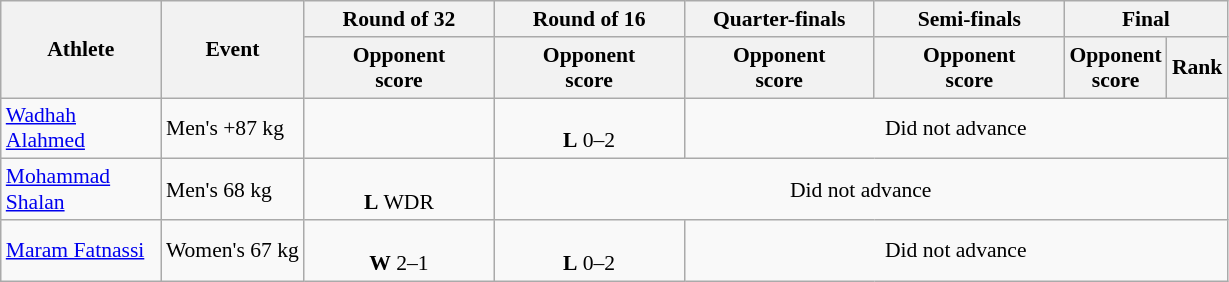<table class="wikitable" style="font-size:90%; text-align:center">
<tr>
<th rowspan="2" width="100">Athlete</th>
<th rowspan="2">Event</th>
<th width="120">Round of 32</th>
<th width="120">Round of 16</th>
<th width="120">Quarter-finals</th>
<th width="120">Semi-finals</th>
<th colspan="2" width="100">Final</th>
</tr>
<tr>
<th>Opponent<br>score</th>
<th>Opponent<br>score</th>
<th>Opponent<br>score</th>
<th>Opponent<br>score</th>
<th>Opponent<br>score</th>
<th>Rank</th>
</tr>
<tr>
<td align="left"><a href='#'>Wadhah Alahmed</a></td>
<td align="left">Men's +87 kg</td>
<td></td>
<td><br><strong>L</strong> 0–2</td>
<td colspan="6">Did not advance</td>
</tr>
<tr>
<td align="left"><a href='#'>Mohammad Shalan</a></td>
<td align="left">Men's 68 kg</td>
<td><br><strong>L</strong> WDR</td>
<td colspan="6">Did not advance</td>
</tr>
<tr>
<td align="left"><a href='#'>Maram Fatnassi</a></td>
<td align="left">Women's 67 kg</td>
<td><br><strong>W</strong> 2–1</td>
<td><br><strong>L</strong> 0–2</td>
<td colspan="4">Did not advance</td>
</tr>
</table>
